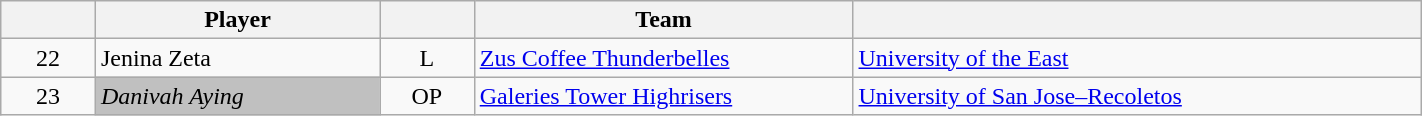<table class="wikitable plainrowheaders" style="text-align:left" width="75%">
<tr>
<th scope="col" style="width:5%"></th>
<th scope="col" style="width:15%">Player</th>
<th scope="col" style="width:5%"></th>
<th scope="col" style="width:20%">Team</th>
<th scope="col" style="width:30%"></th>
</tr>
<tr>
<td style="text-align:center">22</td>
<td>Jenina Zeta</td>
<td style="text-align:center">L</td>
<td><a href='#'>Zus Coffee Thunderbelles</a></td>
<td><a href='#'>University of the East</a></td>
</tr>
<tr>
<td style="text-align:center">23</td>
<td style="background:silver"><em>Danivah Aying</em></td>
<td style="text-align:center">OP</td>
<td><a href='#'>Galeries Tower Highrisers</a></td>
<td><a href='#'>University of San Jose–Recoletos</a></td>
</tr>
</table>
